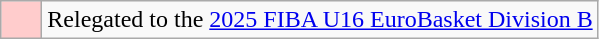<table class="wikitable">
<tr>
<td width=20px bgcolor="#ffcccc"></td>
<td>Relegated to the <a href='#'>2025 FIBA U16 EuroBasket Division B</a></td>
</tr>
</table>
